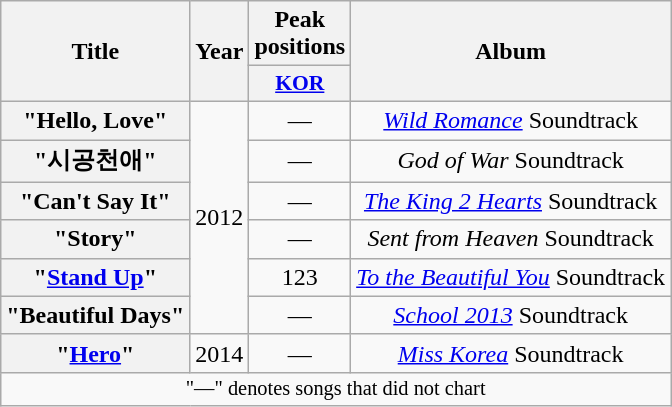<table class="wikitable plainrowheaders" style="text-align:center;">
<tr>
<th scope="col" rowspan=2>Title</th>
<th scope="col" rowspan=2>Year</th>
<th scope="col" colspan="1">Peak positions</th>
<th scope="col" rowspan=2>Album</th>
</tr>
<tr>
<th scope="col" style="width:3em;font-size:90%;"><a href='#'>KOR</a><br></th>
</tr>
<tr>
<th scope=row>"Hello, Love"</th>
<td rowspan="6">2012</td>
<td>—</td>
<td><em><a href='#'>Wild Romance</a></em> Soundtrack</td>
</tr>
<tr>
<th scope=row>"시공천애"</th>
<td>—</td>
<td><em>God of War</em> Soundtrack</td>
</tr>
<tr>
<th scope=row>"Can't Say It"</th>
<td>—</td>
<td><em><a href='#'>The King 2 Hearts</a></em> Soundtrack</td>
</tr>
<tr>
<th scope=row>"Story"</th>
<td>—</td>
<td><em>Sent from Heaven</em> Soundtrack</td>
</tr>
<tr>
<th scope=row>"<a href='#'>Stand Up</a>"</th>
<td>123</td>
<td><em><a href='#'>To the Beautiful You</a></em> Soundtrack</td>
</tr>
<tr>
<th scope=row>"Beautiful Days"</th>
<td>—</td>
<td><em><a href='#'>School 2013</a></em> Soundtrack</td>
</tr>
<tr>
<th scope=row>"<a href='#'>Hero</a>"</th>
<td>2014</td>
<td>—</td>
<td><em><a href='#'>Miss Korea</a></em> Soundtrack</td>
</tr>
<tr>
<td colspan="9" style="font-size:85%;">"—" denotes songs that did not chart</td>
</tr>
</table>
